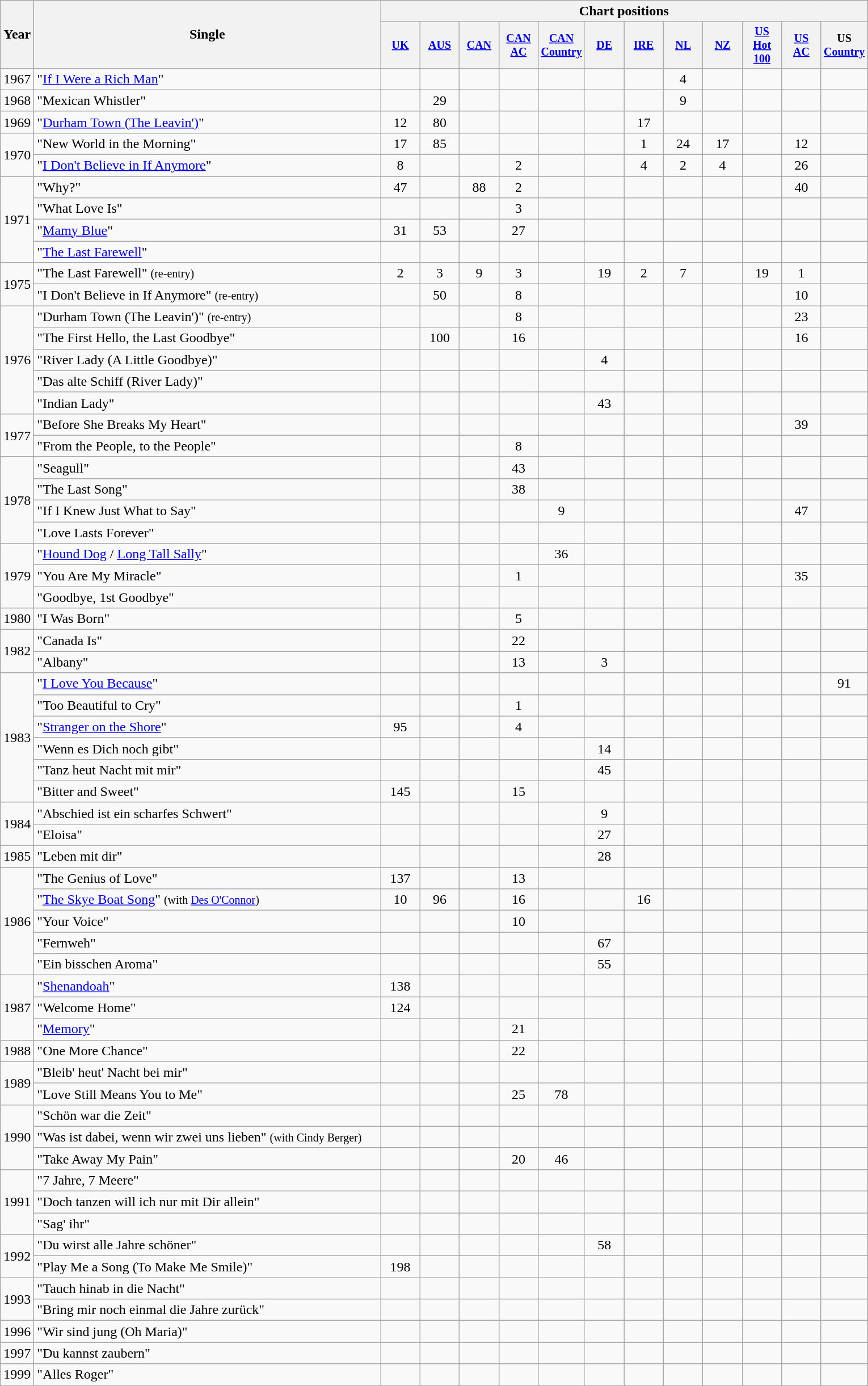<table class="wikitable" style="text-align:center;">
<tr>
<th rowspan="2">Year</th>
<th style="width:400px;" rowspan="2">Single</th>
<th colspan="12">Chart positions</th>
</tr>
<tr style="font-size:smaller;">
<th style="width:40px;"><a href='#'>UK</a> <br> </th>
<th style="width:40px;"><a href='#'>AUS</a><br></th>
<th style="width:40px;"><a href='#'>CAN</a> <br> </th>
<th style="width:40px;"><a href='#'>CAN<br>AC</a> <br> </th>
<th style="width:40px;"><a href='#'>CAN<br>Country</a><br></th>
<th style="width:40px;"><a href='#'>DE</a><br></th>
<th style="width:40px;"><a href='#'>IRE</a><br></th>
<th style="width:40px;"><a href='#'>NL</a><br></th>
<th style="width:40px;"><a href='#'>NZ</a><br></th>
<th style="width:40px;"><a href='#'>US <br>Hot 100</a><br></th>
<th style="width:40px;"><a href='#'>US<br>AC</a> <br> </th>
<th style="width:40px;">US <a href='#'>Country</a><br></th>
</tr>
<tr>
<td>1967</td>
<td style="text-align:left;">"<a href='#'>If I Were a Rich Man</a>"</td>
<td></td>
<td></td>
<td></td>
<td></td>
<td></td>
<td></td>
<td></td>
<td>4</td>
<td></td>
<td></td>
<td></td>
<td></td>
</tr>
<tr>
<td>1968</td>
<td style="text-align:left;">"Mexican Whistler"</td>
<td></td>
<td>29</td>
<td></td>
<td></td>
<td></td>
<td></td>
<td></td>
<td>9</td>
<td></td>
<td></td>
<td></td>
<td></td>
</tr>
<tr>
<td>1969</td>
<td style="text-align:left;">"<a href='#'>Durham Town (The Leavin')</a>"</td>
<td>12</td>
<td>80</td>
<td></td>
<td></td>
<td></td>
<td></td>
<td>17</td>
<td></td>
<td></td>
<td></td>
<td></td>
<td></td>
</tr>
<tr>
<td rowspan="2">1970</td>
<td style="text-align:left;">"New World in the Morning"</td>
<td>17</td>
<td>85</td>
<td></td>
<td></td>
<td></td>
<td></td>
<td>1</td>
<td>24</td>
<td>17</td>
<td></td>
<td>12</td>
<td></td>
</tr>
<tr>
<td style="text-align:left;">"<a href='#'>I Don't Believe in If Anymore</a>"</td>
<td>8</td>
<td></td>
<td></td>
<td>2</td>
<td></td>
<td></td>
<td>4</td>
<td>2</td>
<td>4</td>
<td></td>
<td>26</td>
<td></td>
</tr>
<tr>
<td rowspan="4">1971</td>
<td style="text-align:left;">"Why?"</td>
<td>47</td>
<td></td>
<td>88</td>
<td>2</td>
<td></td>
<td></td>
<td></td>
<td></td>
<td></td>
<td></td>
<td>40</td>
<td></td>
</tr>
<tr>
<td style="text-align:left;">"What Love Is"</td>
<td></td>
<td></td>
<td></td>
<td>3</td>
<td></td>
<td></td>
<td></td>
<td></td>
<td></td>
<td></td>
<td></td>
<td></td>
</tr>
<tr>
<td style="text-align:left;">"<a href='#'>Mamy Blue</a>"</td>
<td>31</td>
<td>53</td>
<td></td>
<td>27</td>
<td></td>
<td></td>
<td></td>
<td></td>
<td></td>
<td></td>
<td></td>
<td></td>
</tr>
<tr>
<td style="text-align:left;">"<a href='#'>The Last Farewell</a>"</td>
<td></td>
<td></td>
<td></td>
<td></td>
<td></td>
<td></td>
<td></td>
<td></td>
<td></td>
<td></td>
<td></td>
</tr>
<tr>
<td rowspan="2">1975</td>
<td style="text-align:left;">"The Last Farewell" <small>(re-entry)</small></td>
<td>2</td>
<td>3</td>
<td>9</td>
<td>3</td>
<td></td>
<td>19</td>
<td>2</td>
<td>7</td>
<td></td>
<td>19</td>
<td>1</td>
<td></td>
</tr>
<tr>
<td style="text-align:left;">"I Don't Believe in If Anymore" <small>(re-entry)</small></td>
<td></td>
<td>50</td>
<td></td>
<td>8</td>
<td></td>
<td></td>
<td></td>
<td></td>
<td></td>
<td></td>
<td>10</td>
<td></td>
</tr>
<tr>
<td rowspan="5">1976</td>
<td style="text-align:left;">"Durham Town (The Leavin')" <small>(re-entry)</small></td>
<td></td>
<td></td>
<td></td>
<td>8</td>
<td></td>
<td></td>
<td></td>
<td></td>
<td></td>
<td></td>
<td>23</td>
<td></td>
</tr>
<tr>
<td style="text-align:left;">"The First Hello, the Last Goodbye"</td>
<td></td>
<td>100</td>
<td></td>
<td>16</td>
<td></td>
<td></td>
<td></td>
<td></td>
<td></td>
<td></td>
<td>16</td>
<td></td>
</tr>
<tr>
<td style="text-align:left;">"River Lady (A Little Goodbye)"</td>
<td></td>
<td></td>
<td></td>
<td></td>
<td></td>
<td>4</td>
<td></td>
<td></td>
<td></td>
<td></td>
<td></td>
<td></td>
</tr>
<tr>
<td style="text-align:left;">"Das alte Schiff (River Lady)"</td>
<td></td>
<td></td>
<td></td>
<td></td>
<td></td>
<td></td>
<td></td>
<td></td>
<td></td>
<td></td>
<td></td>
<td></td>
</tr>
<tr>
<td style="text-align:left;">"Indian Lady"</td>
<td></td>
<td></td>
<td></td>
<td></td>
<td></td>
<td>43</td>
<td></td>
<td></td>
<td></td>
<td></td>
<td></td>
<td></td>
</tr>
<tr>
<td rowspan="2">1977</td>
<td style="text-align:left;">"Before She Breaks My Heart"</td>
<td></td>
<td></td>
<td></td>
<td></td>
<td></td>
<td></td>
<td></td>
<td></td>
<td></td>
<td></td>
<td>39</td>
<td></td>
</tr>
<tr>
<td style="text-align:left;">"From the People, to the People"</td>
<td></td>
<td></td>
<td></td>
<td>8</td>
<td></td>
<td></td>
<td></td>
<td></td>
<td></td>
<td></td>
<td></td>
<td></td>
</tr>
<tr>
<td rowspan="4">1978</td>
<td style="text-align:left;">"Seagull"</td>
<td></td>
<td></td>
<td></td>
<td>43</td>
<td></td>
<td></td>
<td></td>
<td></td>
<td></td>
<td></td>
<td></td>
<td></td>
</tr>
<tr>
<td style="text-align:left;">"The Last Song"</td>
<td></td>
<td></td>
<td></td>
<td>38</td>
<td></td>
<td></td>
<td></td>
<td></td>
<td></td>
<td></td>
<td></td>
<td></td>
</tr>
<tr>
<td style="text-align:left;">"If I Knew Just What to Say"</td>
<td></td>
<td></td>
<td></td>
<td></td>
<td>9</td>
<td></td>
<td></td>
<td></td>
<td></td>
<td></td>
<td>47</td>
<td></td>
</tr>
<tr>
<td style="text-align:left;">"Love Lasts Forever"</td>
<td></td>
<td></td>
<td></td>
<td></td>
<td></td>
<td></td>
<td></td>
<td></td>
<td></td>
<td></td>
<td></td>
<td></td>
</tr>
<tr>
<td rowspan="3">1979</td>
<td style="text-align:left;">"<a href='#'>Hound Dog</a> / <a href='#'>Long Tall Sally</a>"</td>
<td></td>
<td></td>
<td></td>
<td></td>
<td>36</td>
<td></td>
<td></td>
<td></td>
<td></td>
<td></td>
<td></td>
<td></td>
</tr>
<tr>
<td style="text-align:left;">"You Are My Miracle"</td>
<td></td>
<td></td>
<td></td>
<td>1</td>
<td></td>
<td></td>
<td></td>
<td></td>
<td></td>
<td></td>
<td>35</td>
<td></td>
</tr>
<tr>
<td style="text-align:left;">"Goodbye, 1st Goodbye"</td>
<td></td>
<td></td>
<td></td>
<td></td>
<td></td>
<td></td>
<td></td>
<td></td>
<td></td>
<td></td>
<td></td>
<td></td>
</tr>
<tr>
<td>1980</td>
<td style="text-align:left;">"I Was Born"</td>
<td></td>
<td></td>
<td></td>
<td>5</td>
<td></td>
<td></td>
<td></td>
<td></td>
<td></td>
<td></td>
<td></td>
<td></td>
</tr>
<tr>
<td rowspan="2">1982</td>
<td style="text-align:left;">"Canada Is"</td>
<td></td>
<td></td>
<td></td>
<td>22</td>
<td></td>
<td></td>
<td></td>
<td></td>
<td></td>
<td></td>
<td></td>
<td></td>
</tr>
<tr>
<td style="text-align:left;">"Albany"</td>
<td></td>
<td></td>
<td></td>
<td>13</td>
<td></td>
<td>3</td>
<td></td>
<td></td>
<td></td>
<td></td>
<td></td>
<td></td>
</tr>
<tr>
<td rowspan="6">1983</td>
<td style="text-align:left;">"<a href='#'>I Love You Because</a>"</td>
<td></td>
<td></td>
<td></td>
<td></td>
<td></td>
<td></td>
<td></td>
<td></td>
<td></td>
<td></td>
<td></td>
<td>91</td>
</tr>
<tr>
<td style="text-align:left;">"Too Beautiful to Cry"</td>
<td></td>
<td></td>
<td></td>
<td>1</td>
<td></td>
<td></td>
<td></td>
<td></td>
<td></td>
<td></td>
<td></td>
<td></td>
</tr>
<tr>
<td style="text-align:left;">"<a href='#'>Stranger on the Shore</a>"</td>
<td>95</td>
<td></td>
<td></td>
<td>4</td>
<td></td>
<td></td>
<td></td>
<td></td>
<td></td>
<td></td>
<td></td>
<td></td>
</tr>
<tr>
<td style="text-align:left;">"Wenn es Dich noch gibt"</td>
<td></td>
<td></td>
<td></td>
<td></td>
<td></td>
<td>14</td>
<td></td>
<td></td>
<td></td>
<td></td>
<td></td>
<td></td>
</tr>
<tr>
<td style="text-align:left;">"Tanz heut Nacht mit mir"</td>
<td></td>
<td></td>
<td></td>
<td></td>
<td></td>
<td>45</td>
<td></td>
<td></td>
<td></td>
<td></td>
<td></td>
<td></td>
</tr>
<tr>
<td style="text-align:left;">"Bitter and Sweet"</td>
<td>145</td>
<td></td>
<td></td>
<td>15</td>
<td></td>
<td></td>
<td></td>
<td></td>
<td></td>
<td></td>
<td></td>
<td></td>
</tr>
<tr>
<td rowspan="2">1984</td>
<td style="text-align:left;">"Abschied ist ein scharfes Schwert"</td>
<td></td>
<td></td>
<td></td>
<td></td>
<td></td>
<td>9</td>
<td></td>
<td></td>
<td></td>
<td></td>
<td></td>
<td></td>
</tr>
<tr>
<td style="text-align:left;">"Eloisa"</td>
<td></td>
<td></td>
<td></td>
<td></td>
<td></td>
<td>27</td>
<td></td>
<td></td>
<td></td>
<td></td>
<td></td>
<td></td>
</tr>
<tr>
<td>1985</td>
<td style="text-align:left;">"Leben mit dir"</td>
<td></td>
<td></td>
<td></td>
<td></td>
<td></td>
<td>28</td>
<td></td>
<td></td>
<td></td>
<td></td>
<td></td>
<td></td>
</tr>
<tr>
<td rowspan="5">1986</td>
<td style="text-align:left;">"The Genius of Love"</td>
<td>137</td>
<td></td>
<td></td>
<td>13</td>
<td></td>
<td></td>
<td></td>
<td></td>
<td></td>
<td></td>
<td></td>
<td></td>
</tr>
<tr>
<td style="text-align:left;">"<a href='#'>The Skye Boat Song</a>" <small>(with <a href='#'>Des O'Connor</a>)</small></td>
<td>10</td>
<td>96</td>
<td></td>
<td>16</td>
<td></td>
<td></td>
<td>16</td>
<td></td>
<td></td>
<td></td>
<td></td>
<td></td>
</tr>
<tr>
<td style="text-align:left;">"Your Voice"</td>
<td></td>
<td></td>
<td></td>
<td>10</td>
<td></td>
<td></td>
<td></td>
<td></td>
<td></td>
<td></td>
<td></td>
<td></td>
</tr>
<tr>
<td style="text-align:left;">"Fernweh"</td>
<td></td>
<td></td>
<td></td>
<td></td>
<td></td>
<td>67</td>
<td></td>
<td></td>
<td></td>
<td></td>
<td></td>
<td></td>
</tr>
<tr>
<td style="text-align:left;">"Ein bisschen Aroma"</td>
<td></td>
<td></td>
<td></td>
<td></td>
<td></td>
<td>55</td>
<td></td>
<td></td>
<td></td>
<td></td>
<td></td>
<td></td>
</tr>
<tr>
<td rowspan="3">1987</td>
<td style="text-align:left;">"<a href='#'>Shenandoah</a>"</td>
<td>138</td>
<td></td>
<td></td>
<td></td>
<td></td>
<td></td>
<td></td>
<td></td>
<td></td>
<td></td>
<td></td>
<td></td>
</tr>
<tr>
<td style="text-align:left;">"Welcome Home"</td>
<td>124</td>
<td></td>
<td></td>
<td></td>
<td></td>
<td></td>
<td></td>
<td></td>
<td></td>
<td></td>
<td></td>
<td></td>
</tr>
<tr>
<td style="text-align:left;">"<a href='#'>Memory</a>"</td>
<td></td>
<td></td>
<td></td>
<td>21</td>
<td></td>
<td></td>
<td></td>
<td></td>
<td></td>
<td></td>
<td></td>
<td></td>
</tr>
<tr>
<td>1988</td>
<td style="text-align:left;">"One More Chance"</td>
<td></td>
<td></td>
<td></td>
<td>22</td>
<td></td>
<td></td>
<td></td>
<td></td>
<td></td>
<td></td>
<td></td>
<td></td>
</tr>
<tr>
<td rowspan="2">1989</td>
<td style="text-align:left;">"Bleib' heut' Nacht bei mir"</td>
<td></td>
<td></td>
<td></td>
<td></td>
<td></td>
<td></td>
<td></td>
<td></td>
<td></td>
<td></td>
<td></td>
<td></td>
</tr>
<tr>
<td style="text-align:left;">"Love Still Means You to Me"</td>
<td></td>
<td></td>
<td></td>
<td>25</td>
<td>78</td>
<td></td>
<td></td>
<td></td>
<td></td>
<td></td>
<td></td>
<td></td>
</tr>
<tr>
<td rowspan="3">1990</td>
<td style="text-align:left;">"Schön war die Zeit"</td>
<td></td>
<td></td>
<td></td>
<td></td>
<td></td>
<td></td>
<td></td>
<td></td>
<td></td>
<td></td>
<td></td>
<td></td>
</tr>
<tr>
<td style="text-align:left;">"Was ist dabei, wenn wir zwei uns lieben" <small>(with Cindy Berger)</small></td>
<td></td>
<td></td>
<td></td>
<td></td>
<td></td>
<td></td>
<td></td>
<td></td>
<td></td>
<td></td>
<td></td>
<td></td>
</tr>
<tr>
<td style="text-align:left;">"Take Away My Pain"</td>
<td></td>
<td></td>
<td></td>
<td>20</td>
<td>46</td>
<td></td>
<td></td>
<td></td>
<td></td>
<td></td>
<td></td>
<td></td>
</tr>
<tr>
<td rowspan="3">1991</td>
<td style="text-align:left;">"7 Jahre, 7 Meere"</td>
<td></td>
<td></td>
<td></td>
<td></td>
<td></td>
<td></td>
<td></td>
<td></td>
<td></td>
<td></td>
<td></td>
<td></td>
</tr>
<tr>
<td style="text-align:left;">"Doch tanzen will ich nur mit Dir allein"</td>
<td></td>
<td></td>
<td></td>
<td></td>
<td></td>
<td></td>
<td></td>
<td></td>
<td></td>
<td></td>
<td></td>
<td></td>
</tr>
<tr>
<td style="text-align:left;">"Sag' ihr"</td>
<td></td>
<td></td>
<td></td>
<td></td>
<td></td>
<td></td>
<td></td>
<td></td>
<td></td>
<td></td>
<td></td>
<td></td>
</tr>
<tr>
<td rowspan="2">1992</td>
<td style="text-align:left;">"Du wirst alle Jahre schöner"</td>
<td></td>
<td></td>
<td></td>
<td></td>
<td></td>
<td>58</td>
<td></td>
<td></td>
<td></td>
<td></td>
<td></td>
<td></td>
</tr>
<tr>
<td style="text-align:left;">"Play Me a Song (To Make Me Smile)"</td>
<td>198</td>
<td></td>
<td></td>
<td></td>
<td></td>
<td></td>
<td></td>
<td></td>
<td></td>
<td></td>
<td></td>
<td></td>
</tr>
<tr>
<td rowspan="2">1993</td>
<td style="text-align:left;">"Tauch hinab in die Nacht"</td>
<td></td>
<td></td>
<td></td>
<td></td>
<td></td>
<td></td>
<td></td>
<td></td>
<td></td>
<td></td>
<td></td>
<td></td>
</tr>
<tr>
<td style="text-align:left;">"Bring mir noch einmal die Jahre zurück"</td>
<td></td>
<td></td>
<td></td>
<td></td>
<td></td>
<td></td>
<td></td>
<td></td>
<td></td>
<td></td>
<td></td>
<td></td>
</tr>
<tr>
<td>1996</td>
<td style="text-align:left;">"Wir sind jung (Oh Maria)"</td>
<td></td>
<td></td>
<td></td>
<td></td>
<td></td>
<td></td>
<td></td>
<td></td>
<td></td>
<td></td>
<td></td>
<td></td>
</tr>
<tr>
<td>1997</td>
<td style="text-align:left;">"Du kannst zaubern"</td>
<td></td>
<td></td>
<td></td>
<td></td>
<td></td>
<td></td>
<td></td>
<td></td>
<td></td>
<td></td>
<td></td>
<td></td>
</tr>
<tr>
<td>1999</td>
<td style="text-align:left;">"Alles Roger"</td>
<td></td>
<td></td>
<td></td>
<td></td>
<td></td>
<td></td>
<td></td>
<td></td>
<td></td>
<td></td>
<td></td>
<td></td>
</tr>
</table>
